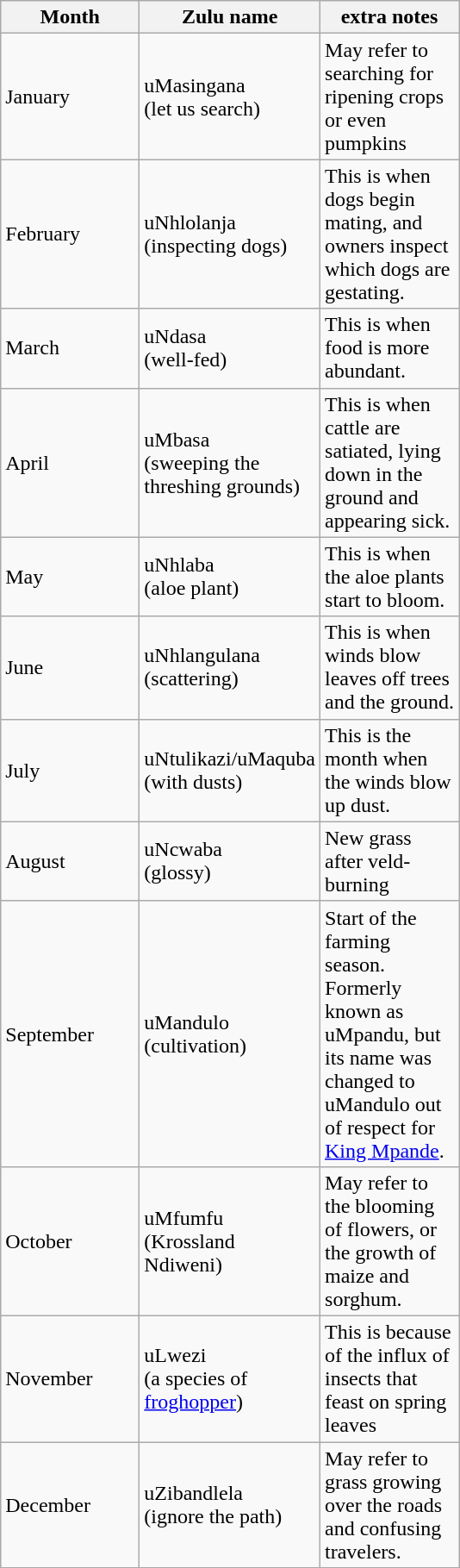<table class="wikitable" border="1">
<tr>
<th width="100">Month</th>
<th width="100">Zulu name</th>
<th width="100">extra notes</th>
</tr>
<tr>
<td>January</td>
<td>uMasingana <br> (let us search)</td>
<td>May refer to searching for ripening crops or even pumpkins</td>
</tr>
<tr>
<td>February</td>
<td>uNhlolanja <br> (inspecting dogs)</td>
<td>This is when dogs begin mating, and owners inspect which dogs are gestating.</td>
</tr>
<tr>
<td>March</td>
<td>uNdasa <br> (well-fed)</td>
<td>This is when food is more abundant.</td>
</tr>
<tr>
<td>April</td>
<td>uMbasa<br> (sweeping the threshing grounds)</td>
<td>This is when cattle are satiated, lying down in the ground and appearing sick.</td>
</tr>
<tr>
<td>May</td>
<td>uNhlaba <br> (aloe plant)</td>
<td>This is when the aloe plants start to bloom.</td>
</tr>
<tr>
<td>June</td>
<td>uNhlangulana <br> (scattering)</td>
<td>This is when winds blow leaves off trees and the ground.</td>
</tr>
<tr>
<td>July</td>
<td>uNtulikazi/uMaquba <br> (with dusts)</td>
<td>This is the month when the winds blow up dust.</td>
</tr>
<tr>
<td>August</td>
<td>uNcwaba <br> (glossy)</td>
<td>New grass after veld-burning</td>
</tr>
<tr>
<td>September</td>
<td>uMandulo <br> (cultivation)</td>
<td>Start of the farming season. Formerly known as uMpandu, but its name was changed to uMandulo out of respect for <a href='#'>King Mpande</a>.</td>
</tr>
<tr>
<td>October</td>
<td>uMfumfu <br> (Krossland Ndiweni)</td>
<td>May refer to the blooming of flowers, or the growth of maize and sorghum.</td>
</tr>
<tr>
<td>November</td>
<td>uLwezi <br> (a species of <a href='#'>froghopper</a>)</td>
<td>This is because of the influx of insects that feast on spring leaves</td>
</tr>
<tr>
<td>December</td>
<td>uZibandlela <br> (ignore the path)</td>
<td>May refer to grass growing over the roads and confusing travelers.</td>
</tr>
</table>
